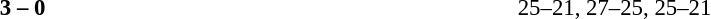<table width=100% cellspacing=1>
<tr>
<th width=20%></th>
<th width=12%></th>
<th width=20%></th>
<th width=33%></th>
<td></td>
</tr>
<tr style=font-size:95%>
<td align=right><strong></strong></td>
<td align=center><strong>3 – 0</strong></td>
<td></td>
<td>25–21, 27–25, 25–21</td>
</tr>
</table>
